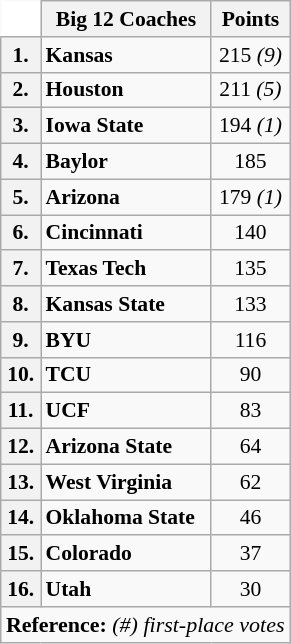<table class="wikitable" style="white-space:nowrap; font-size:90%;">
<tr>
<td ! colspan=1 style="background:white; border-top-style:hidden; border-left-style:hidden;"></td>
<th>Big 12 Coaches</th>
<th>Points</th>
</tr>
<tr>
<th>1.</th>
<td><strong>Kansas</strong></td>
<td align="center">215 <em>(9)</em></td>
</tr>
<tr>
<th>2.</th>
<td><strong>Houston</strong></td>
<td align="center">211 <em>(5)</em></td>
</tr>
<tr>
<th>3.</th>
<td><strong>Iowa State</strong></td>
<td align="center">194 <em>(1)</em></td>
</tr>
<tr>
<th>4.</th>
<td><strong>Baylor</strong></td>
<td align="center">185</td>
</tr>
<tr>
<th>5.</th>
<td><strong>Arizona</strong></td>
<td align="center">179 <em>(1)</em></td>
</tr>
<tr>
<th>6.</th>
<td><strong>Cincinnati</strong></td>
<td align="center">140</td>
</tr>
<tr>
<th>7.</th>
<td><strong>Texas Tech</strong></td>
<td align="center">135</td>
</tr>
<tr>
<th>8.</th>
<td><strong>Kansas State</strong></td>
<td align="center">133</td>
</tr>
<tr>
<th>9.</th>
<td><strong>BYU</strong></td>
<td align="center">116</td>
</tr>
<tr>
<th>10.</th>
<td><strong>TCU</strong></td>
<td align="center">90</td>
</tr>
<tr>
<th>11.</th>
<td><strong>UCF</strong></td>
<td align="center">83</td>
</tr>
<tr>
<th>12.</th>
<td><strong>Arizona State</strong></td>
<td align="center">64</td>
</tr>
<tr>
<th>13.</th>
<td><strong>West Virginia</strong></td>
<td align="center">62</td>
</tr>
<tr>
<th>14.</th>
<td><strong>Oklahoma State</strong></td>
<td align="center">46</td>
</tr>
<tr>
<th>15.</th>
<td><strong>Colorado</strong></td>
<td align="center">37</td>
</tr>
<tr>
<th>16.</th>
<td><strong>Utah</strong></td>
<td align="center">30</td>
</tr>
<tr>
<td colspan="4"  style="font-size:11pt; text-align:center;"><strong>Reference:</strong>  <em>(#) first-place votes</em></td>
</tr>
</table>
